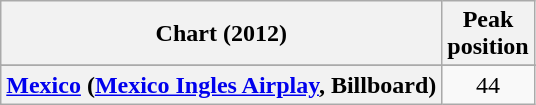<table class="wikitable sortable plainrowheaders" style="text-align:center">
<tr>
<th scope="col">Chart (2012)</th>
<th scope="col">Peak<br> position</th>
</tr>
<tr>
</tr>
<tr>
<th scope="row"><a href='#'>Mexico</a> (<a href='#'>Mexico Ingles Airplay</a>, Billboard)</th>
<td>44</td>
</tr>
</table>
